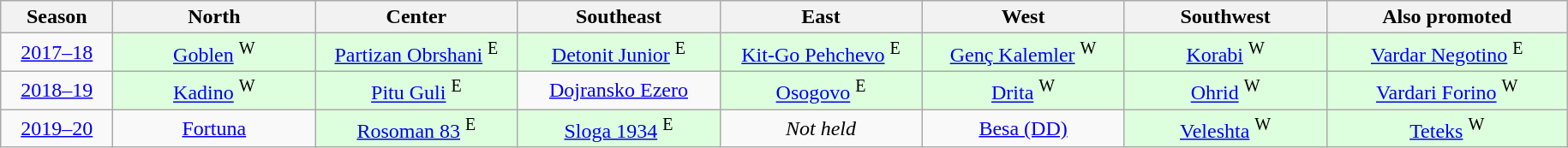<table class="wikitable" style="text-align:center;">
<tr>
<th style="width:80px;">Season</th>
<th style="width:150px;">North</th>
<th style="width:150px;">Center</th>
<th style="width:150px;">Southeast</th>
<th style="width:150px;">East</th>
<th style="width:150px;">West</th>
<th style="width:150px;">Southwest</th>
<th style="width:180px;">Also promoted</th>
</tr>
<tr>
<td align=center><a href='#'>2017–18</a></td>
<td style="background:#dfd;"><a href='#'>Goblen</a> <sup>W</sup></td>
<td style="background:#dfd;"><a href='#'>Partizan Obrshani</a> <sup>E</sup></td>
<td style="background:#dfd;"><a href='#'>Detonit Junior</a> <sup>E</sup></td>
<td style="background:#dfd;"><a href='#'>Kit-Go Pehchevo</a> <sup>E</sup></td>
<td style="background:#dfd;"><a href='#'>Genç Kalemler</a> <sup>W</sup></td>
<td style="background:#dfd;"><a href='#'>Korabi</a> <sup>W</sup></td>
<td style="background:#dfd;"><a href='#'>Vardar Negotino</a> <sup>E</sup></td>
</tr>
<tr>
<td align=center><a href='#'>2018–19</a></td>
<td style="background:#dfd;"><a href='#'>Kadino</a> <sup>W</sup></td>
<td style="background:#dfd;"><a href='#'>Pitu Guli</a> <sup>E</sup></td>
<td><a href='#'>Dojransko Ezero</a></td>
<td style="background:#dfd;"><a href='#'>Osogovo</a> <sup>E</sup></td>
<td style="background:#dfd;"><a href='#'>Drita</a> <sup>W</sup></td>
<td style="background:#dfd;"><a href='#'>Ohrid</a> <sup>W</sup></td>
<td style="background:#dfd;"><a href='#'>Vardari Forino</a> <sup>W</sup></td>
</tr>
<tr>
<td align=center><a href='#'>2019–20</a></td>
<td><a href='#'>Fortuna</a></td>
<td style="background:#dfd;"><a href='#'>Rosoman 83</a> <sup>E</sup></td>
<td style="background:#dfd;"><a href='#'>Sloga 1934</a> <sup>E</sup></td>
<td><em>Not held</em></td>
<td><a href='#'>Besa (DD)</a></td>
<td style="background:#dfd;"><a href='#'>Veleshta</a> <sup>W</sup></td>
<td style="background:#dfd;"><a href='#'>Teteks</a> <sup>W</sup></td>
</tr>
</table>
